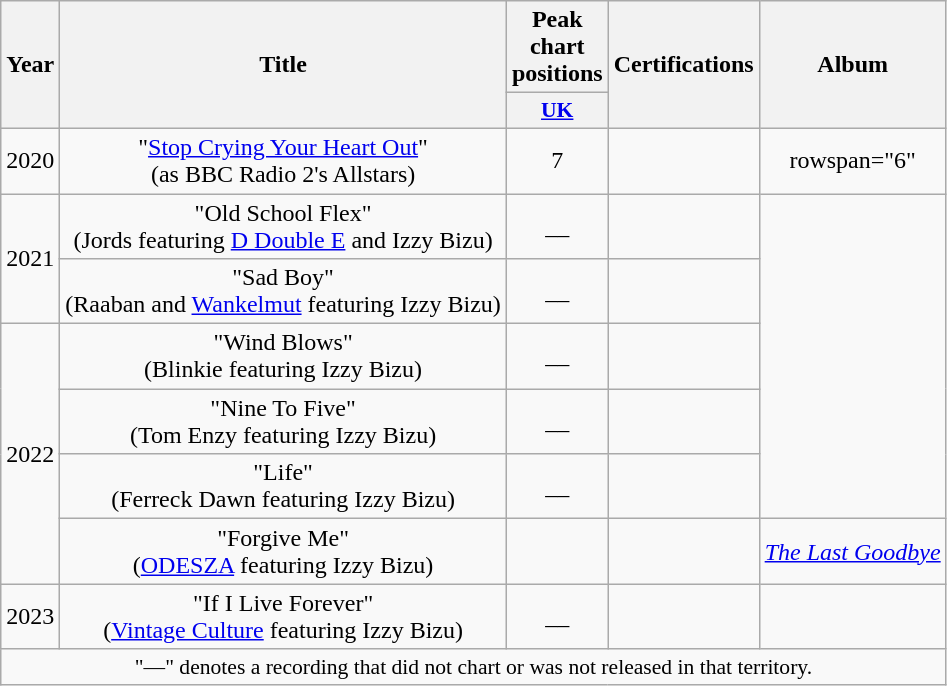<table class="wikitable plainrowheaders" style="text-align:center;">
<tr>
<th scope="col" rowspan="2">Year</th>
<th scope="col" rowspan="2">Title</th>
<th scope="col">Peak chart positions</th>
<th scope="col" rowspan="2">Certifications</th>
<th scope="col" rowspan="2">Album</th>
</tr>
<tr>
<th scope="col" style="width:3em;font-size:90%;"><a href='#'>UK</a><br></th>
</tr>
<tr>
<td rowspan="1">2020</td>
<td>"<a href='#'>Stop Crying Your Heart Out</a>"<br><span>(as BBC Radio 2's Allstars)</span></td>
<td>7</td>
<td></td>
<td>rowspan="6" </td>
</tr>
<tr>
<td rowspan="2">2021</td>
<td>"Old School Flex"<br><span>(Jords featuring <a href='#'>D Double E</a> and Izzy Bizu)</span></td>
<td>__</td>
<td></td>
</tr>
<tr>
<td>"Sad Boy"<br><span> (Raaban and <a href='#'>Wankelmut</a> featuring Izzy Bizu)</span></td>
<td>__</td>
<td></td>
</tr>
<tr>
<td rowspan="4">2022</td>
<td>"Wind Blows"<br><span>(Blinkie featuring Izzy Bizu)</span></td>
<td>__</td>
<td></td>
</tr>
<tr>
<td>"Nine To Five"<br><span>(Tom Enzy featuring Izzy Bizu)</span></td>
<td>__</td>
<td></td>
</tr>
<tr>
<td>"Life"<br><span>(Ferreck Dawn featuring Izzy Bizu)</span></td>
<td>__</td>
<td></td>
</tr>
<tr>
<td>"Forgive Me"<br><span>(<a href='#'>ODESZA</a> featuring Izzy Bizu)</span></td>
<td></td>
<td></td>
<td><em><a href='#'>The Last Goodbye</a></em></td>
</tr>
<tr>
<td rowspan="1">2023</td>
<td>"If I Live Forever"<br><span>(<a href='#'>Vintage Culture</a> featuring Izzy Bizu)</span></td>
<td>__</td>
<td></td>
<td></td>
</tr>
<tr>
<td colspan="9" style="font-size:90%">"—" denotes a recording that did not chart or was not released in that territory.</td>
</tr>
</table>
